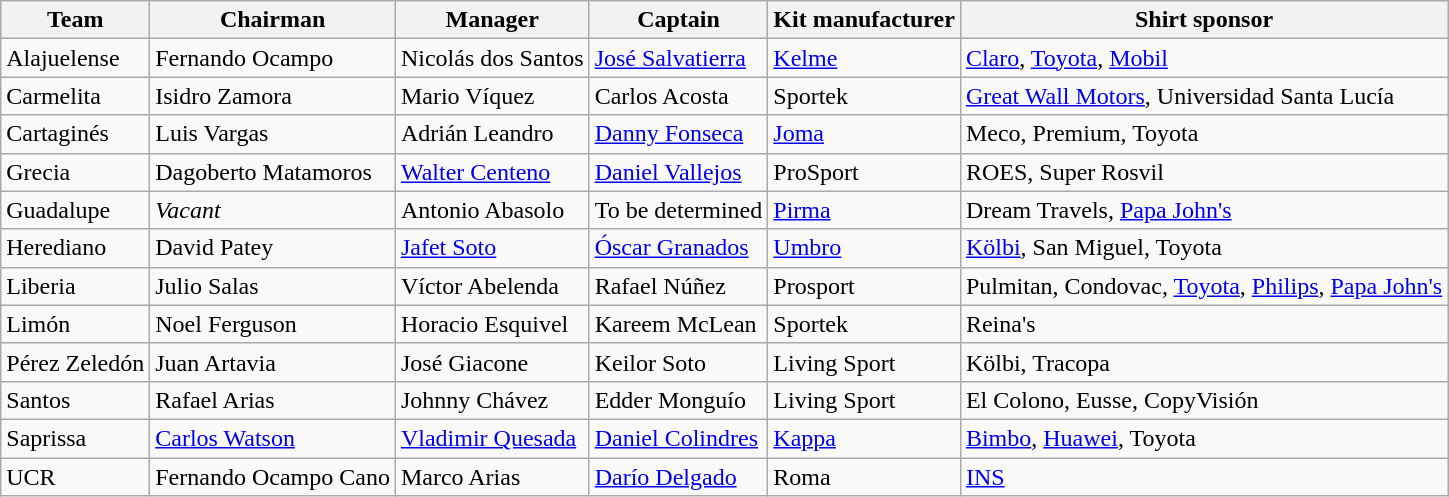<table class="wikitable sortable">
<tr>
<th>Team</th>
<th>Chairman</th>
<th>Manager</th>
<th>Captain</th>
<th>Kit manufacturer</th>
<th>Shirt sponsor</th>
</tr>
<tr>
<td>Alajuelense</td>
<td>Fernando Ocampo</td>
<td> Nicolás dos Santos</td>
<td> <a href='#'>José Salvatierra</a></td>
<td><a href='#'>Kelme</a></td>
<td><a href='#'>Claro</a>, <a href='#'>Toyota</a>, <a href='#'>Mobil</a></td>
</tr>
<tr>
<td>Carmelita</td>
<td>Isidro Zamora</td>
<td> Mario Víquez</td>
<td> Carlos Acosta</td>
<td>Sportek</td>
<td><a href='#'>Great Wall Motors</a>, Universidad Santa Lucía</td>
</tr>
<tr>
<td>Cartaginés</td>
<td>Luis Vargas</td>
<td> Adrián Leandro</td>
<td> <a href='#'>Danny Fonseca</a></td>
<td><a href='#'>Joma</a></td>
<td>Meco, Premium, Toyota</td>
</tr>
<tr>
<td>Grecia</td>
<td>Dagoberto Matamoros</td>
<td> <a href='#'>Walter Centeno</a></td>
<td> <a href='#'>Daniel Vallejos</a></td>
<td>ProSport</td>
<td>ROES, Super Rosvil</td>
</tr>
<tr>
<td>Guadalupe</td>
<td><em>Vacant</em></td>
<td> Antonio Abasolo</td>
<td>To be determined</td>
<td><a href='#'>Pirma</a></td>
<td>Dream Travels, <a href='#'>Papa John's</a></td>
</tr>
<tr>
<td>Herediano</td>
<td>David Patey</td>
<td><a href='#'>Jafet Soto</a></td>
<td> <a href='#'>Óscar Granados</a></td>
<td><a href='#'>Umbro</a></td>
<td><a href='#'>Kölbi</a>, San Miguel, Toyota</td>
</tr>
<tr>
<td>Liberia</td>
<td>Julio Salas</td>
<td> Víctor Abelenda</td>
<td> Rafael Núñez</td>
<td>Prosport</td>
<td>Pulmitan, Condovac, <a href='#'>Toyota</a>, <a href='#'>Philips</a>, <a href='#'>Papa John's</a></td>
</tr>
<tr>
<td>Limón</td>
<td>Noel Ferguson</td>
<td> Horacio Esquivel</td>
<td> Kareem McLean</td>
<td>Sportek</td>
<td>Reina's</td>
</tr>
<tr>
<td>Pérez Zeledón</td>
<td>Juan Artavia</td>
<td> José Giacone</td>
<td> Keilor Soto</td>
<td>Living Sport</td>
<td>Kölbi, Tracopa</td>
</tr>
<tr>
<td>Santos</td>
<td>Rafael Arias</td>
<td> Johnny Chávez</td>
<td> Edder Monguío</td>
<td>Living Sport</td>
<td>El Colono, Eusse, CopyVisión</td>
</tr>
<tr>
<td>Saprissa</td>
<td><a href='#'>Carlos Watson</a></td>
<td> <a href='#'>Vladimir Quesada</a></td>
<td> <a href='#'>Daniel Colindres</a></td>
<td><a href='#'>Kappa</a></td>
<td><a href='#'>Bimbo</a>, <a href='#'>Huawei</a>, Toyota</td>
</tr>
<tr>
<td>UCR</td>
<td>Fernando Ocampo Cano</td>
<td> Marco Arias</td>
<td> <a href='#'>Darío Delgado</a></td>
<td>Roma</td>
<td><a href='#'>INS</a></td>
</tr>
</table>
